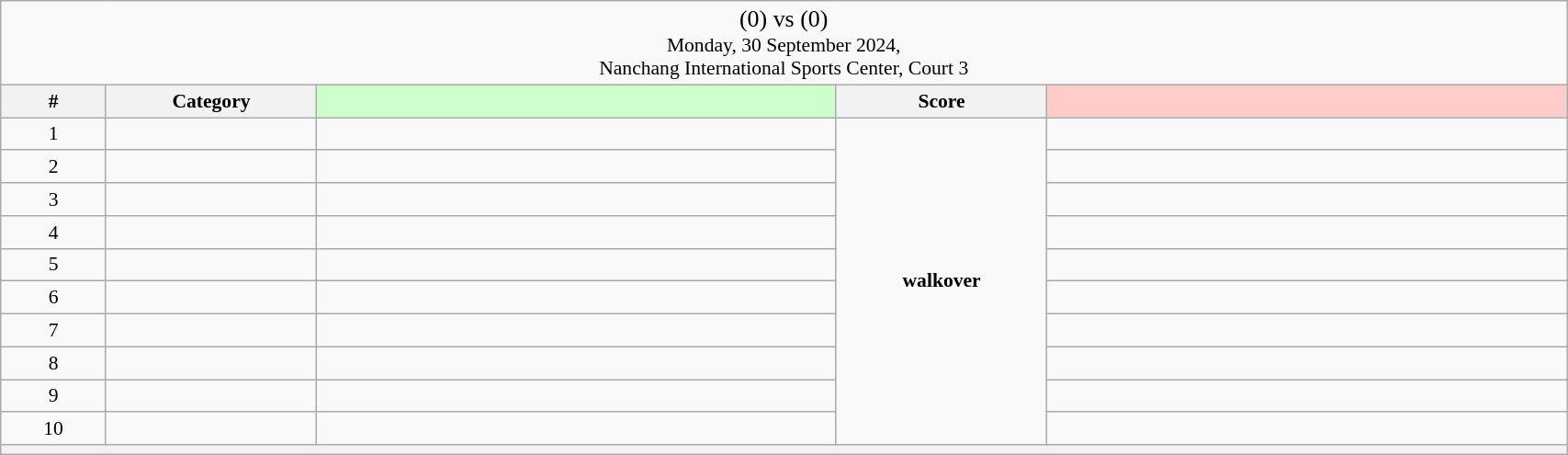<table class="wikitable mw-collapsible mw-collapsed" style="font-size:90%; text-align:center" width="90%">
<tr>
<td colspan="5"><big>(0) <strong></strong> vs  (0)</big><br>Monday, 30 September 2024, <br>Nanchang International Sports Center, Court 3</td>
</tr>
<tr>
<th width="25">#</th>
<th width="50">Category</th>
<th style="background-color:#CCFFCC" width="150"></th>
<th width="50">Score<br></th>
<th style="background-color:#FFCCCC" width="150"></th>
</tr>
<tr>
<td>1</td>
<td></td>
<td align="right"></td>
<td rowspan="10"><strong>walkover</strong></td>
<td align="left"></td>
</tr>
<tr>
<td>2</td>
<td></td>
<td align="right"></td>
<td align="left"></td>
</tr>
<tr>
<td>3</td>
<td></td>
<td align="right"></td>
<td align="left"></td>
</tr>
<tr>
<td>4</td>
<td></td>
<td align="right"></td>
<td align="left"></td>
</tr>
<tr>
<td>5</td>
<td></td>
<td align="right"></td>
<td align="left"></td>
</tr>
<tr>
<td>6</td>
<td></td>
<td align="right"></td>
<td align="left"></td>
</tr>
<tr>
<td>7</td>
<td></td>
<td align="right"></td>
<td align="left"></td>
</tr>
<tr>
<td>8</td>
<td></td>
<td align="right"></td>
<td align="left"></td>
</tr>
<tr>
<td>9</td>
<td></td>
<td align="right"></td>
<td align="left"></td>
</tr>
<tr>
<td>10</td>
<td></td>
<td align="right"></td>
<td align="left"></td>
</tr>
<tr>
<th colspan="5"></th>
</tr>
</table>
